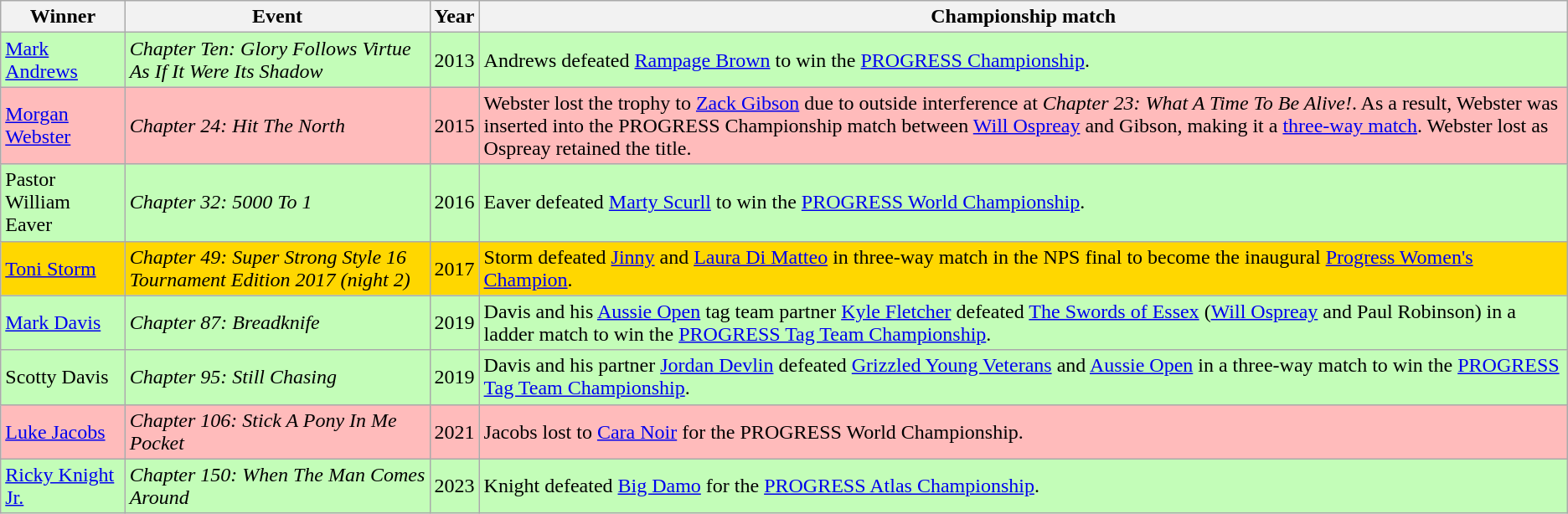<table class="wikitable plainrowheaders sortable">
<tr>
<th>Winner</th>
<th>Event</th>
<th>Year</th>
<th>Championship match</th>
</tr>
<tr style="background:#c3fdb8;">
<td><a href='#'>Mark Andrews</a></td>
<td><em>Chapter Ten: Glory Follows Virtue As If It Were Its Shadow</em></td>
<td>2013</td>
<td>Andrews defeated <a href='#'>Rampage Brown</a> to win the <a href='#'>PROGRESS Championship</a>.</td>
</tr>
<tr style="background:#fbb;">
<td><a href='#'>Morgan Webster</a></td>
<td><em>Chapter 24: Hit The North</em></td>
<td>2015</td>
<td>Webster lost the trophy to <a href='#'>Zack Gibson</a> due to outside interference at <em>Chapter 23: What A Time To Be Alive!</em>. As a result, Webster was inserted into the PROGRESS Championship match between <a href='#'>Will Ospreay</a> and Gibson, making it a <a href='#'>three-way match</a>. Webster lost as Ospreay retained the title.</td>
</tr>
<tr style="background:#c3fdb8;">
<td>Pastor William Eaver</td>
<td><em>Chapter 32: 5000 To 1</em></td>
<td>2016</td>
<td>Eaver defeated <a href='#'>Marty Scurll</a> to win the <a href='#'>PROGRESS World Championship</a>.</td>
</tr>
<tr style="background:#ffd700;">
<td><a href='#'>Toni Storm</a></td>
<td><em>Chapter 49: Super Strong Style 16 Tournament Edition 2017 (night 2)</em></td>
<td>2017</td>
<td>Storm defeated <a href='#'>Jinny</a> and <a href='#'>Laura Di Matteo</a> in three-way match in the NPS final to become the inaugural <a href='#'>Progress Women's Champion</a>.</td>
</tr>
<tr style="background:#c3fdb8;">
<td><a href='#'>Mark Davis</a></td>
<td><em>Chapter 87: Breadknife</em></td>
<td>2019</td>
<td>Davis and his <a href='#'>Aussie Open</a> tag team partner <a href='#'>Kyle Fletcher</a> defeated <a href='#'>The Swords of Essex</a> (<a href='#'>Will Ospreay</a> and Paul Robinson) in a ladder match to win the <a href='#'>PROGRESS Tag Team Championship</a>.</td>
</tr>
<tr style="background:#c3fdb8;">
<td>Scotty Davis</td>
<td><em>Chapter 95: Still Chasing</em></td>
<td>2019</td>
<td>Davis and his partner <a href='#'>Jordan Devlin</a> defeated <a href='#'>Grizzled Young Veterans</a> and <a href='#'>Aussie Open</a> in a three-way match to win the <a href='#'>PROGRESS Tag Team Championship</a>.</td>
</tr>
<tr style="background:#fbb;">
<td><a href='#'>Luke Jacobs</a></td>
<td><em>Chapter 106: Stick A Pony In Me Pocket</em></td>
<td>2021</td>
<td>Jacobs lost to <a href='#'>Cara Noir</a> for the PROGRESS World Championship.</td>
</tr>
<tr style="background:#c3fdb8;">
<td><a href='#'>Ricky Knight Jr.</a></td>
<td><em>Chapter 150: When The Man Comes Around</em></td>
<td>2023</td>
<td>Knight defeated <a href='#'>Big Damo</a> for the <a href='#'>PROGRESS Atlas Championship</a>.</td>
</tr>
</table>
